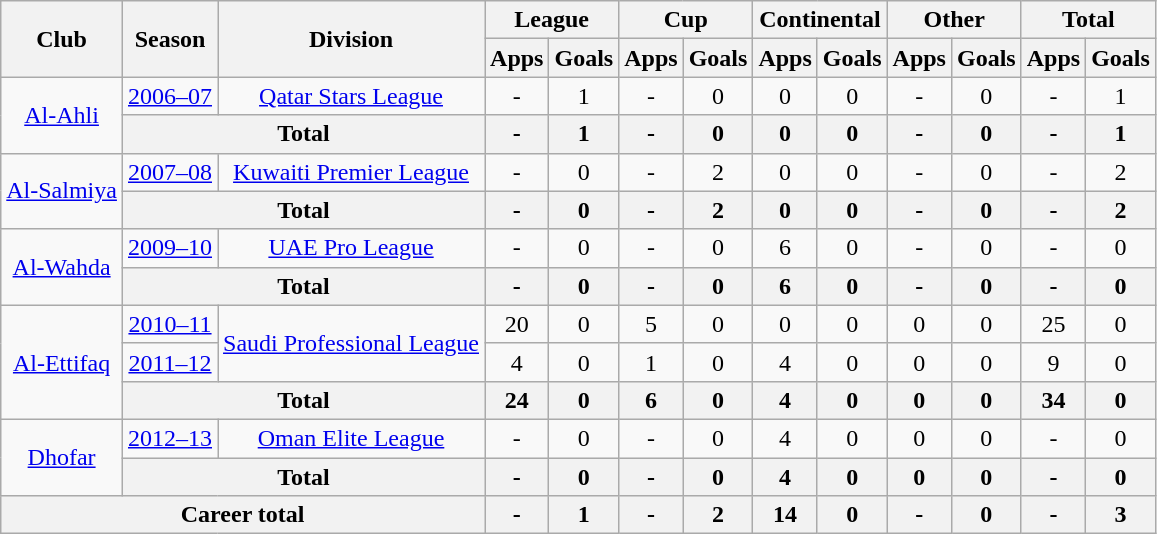<table class="wikitable" style="text-align: center;">
<tr>
<th rowspan="2">Club</th>
<th rowspan="2">Season</th>
<th rowspan="2">Division</th>
<th colspan="2">League</th>
<th colspan="2">Cup</th>
<th colspan="2">Continental</th>
<th colspan="2">Other</th>
<th colspan="2">Total</th>
</tr>
<tr>
<th>Apps</th>
<th>Goals</th>
<th>Apps</th>
<th>Goals</th>
<th>Apps</th>
<th>Goals</th>
<th>Apps</th>
<th>Goals</th>
<th>Apps</th>
<th>Goals</th>
</tr>
<tr>
<td rowspan="2"><a href='#'>Al-Ahli</a></td>
<td><a href='#'>2006–07</a></td>
<td rowspan="1"><a href='#'>Qatar Stars League</a></td>
<td>-</td>
<td>1</td>
<td>-</td>
<td>0</td>
<td>0</td>
<td>0</td>
<td>-</td>
<td>0</td>
<td>-</td>
<td>1</td>
</tr>
<tr>
<th colspan="2">Total</th>
<th>-</th>
<th>1</th>
<th>-</th>
<th>0</th>
<th>0</th>
<th>0</th>
<th>-</th>
<th>0</th>
<th>-</th>
<th>1</th>
</tr>
<tr>
<td rowspan="2"><a href='#'>Al-Salmiya</a></td>
<td><a href='#'>2007–08</a></td>
<td rowspan="1"><a href='#'>Kuwaiti Premier League</a></td>
<td>-</td>
<td>0</td>
<td>-</td>
<td>2</td>
<td>0</td>
<td>0</td>
<td>-</td>
<td>0</td>
<td>-</td>
<td>2</td>
</tr>
<tr>
<th colspan="2">Total</th>
<th>-</th>
<th>0</th>
<th>-</th>
<th>2</th>
<th>0</th>
<th>0</th>
<th>-</th>
<th>0</th>
<th>-</th>
<th>2</th>
</tr>
<tr>
<td rowspan="2"><a href='#'>Al-Wahda</a></td>
<td><a href='#'>2009–10</a></td>
<td rowspan="1"><a href='#'>UAE Pro League</a></td>
<td>-</td>
<td>0</td>
<td>-</td>
<td>0</td>
<td>6</td>
<td>0</td>
<td>-</td>
<td>0</td>
<td>-</td>
<td>0</td>
</tr>
<tr>
<th colspan="2">Total</th>
<th>-</th>
<th>0</th>
<th>-</th>
<th>0</th>
<th>6</th>
<th>0</th>
<th>-</th>
<th>0</th>
<th>-</th>
<th>0</th>
</tr>
<tr>
<td rowspan="3"><a href='#'>Al-Ettifaq</a></td>
<td><a href='#'>2010–11</a></td>
<td rowspan="2"><a href='#'>Saudi Professional League</a></td>
<td>20</td>
<td>0</td>
<td>5</td>
<td>0</td>
<td>0</td>
<td>0</td>
<td>0</td>
<td>0</td>
<td>25</td>
<td>0</td>
</tr>
<tr>
<td><a href='#'>2011–12</a></td>
<td>4</td>
<td>0</td>
<td>1</td>
<td>0</td>
<td>4</td>
<td>0</td>
<td>0</td>
<td>0</td>
<td>9</td>
<td>0</td>
</tr>
<tr>
<th colspan="2">Total</th>
<th>24</th>
<th>0</th>
<th>6</th>
<th>0</th>
<th>4</th>
<th>0</th>
<th>0</th>
<th>0</th>
<th>34</th>
<th>0</th>
</tr>
<tr>
<td rowspan="2"><a href='#'>Dhofar</a></td>
<td><a href='#'>2012–13</a></td>
<td rowspan="1"><a href='#'>Oman Elite League</a></td>
<td>-</td>
<td>0</td>
<td>-</td>
<td>0</td>
<td>4</td>
<td>0</td>
<td>0</td>
<td>0</td>
<td>-</td>
<td>0</td>
</tr>
<tr>
<th colspan="2">Total</th>
<th>-</th>
<th>0</th>
<th>-</th>
<th>0</th>
<th>4</th>
<th>0</th>
<th>0</th>
<th>0</th>
<th>-</th>
<th>0</th>
</tr>
<tr>
<th colspan="3">Career total</th>
<th>-</th>
<th>1</th>
<th>-</th>
<th>2</th>
<th>14</th>
<th>0</th>
<th>-</th>
<th>0</th>
<th>-</th>
<th>3</th>
</tr>
</table>
